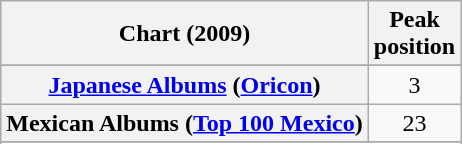<table class="wikitable sortable plainrowheaders" style="text-align:center;">
<tr>
<th scope="col">Chart (2009)</th>
<th scope="col">Peak<br>position</th>
</tr>
<tr>
</tr>
<tr>
</tr>
<tr>
</tr>
<tr>
</tr>
<tr>
</tr>
<tr>
</tr>
<tr>
</tr>
<tr>
</tr>
<tr>
</tr>
<tr>
</tr>
<tr>
</tr>
<tr>
</tr>
<tr>
</tr>
<tr>
<th scope="row"><a href='#'>Japanese Albums</a> (<a href='#'>Oricon</a>)</th>
<td>3</td>
</tr>
<tr>
<th scope="row">Mexican Albums (<a href='#'>Top 100 Mexico</a>)</th>
<td>23</td>
</tr>
<tr>
</tr>
<tr>
</tr>
<tr>
</tr>
<tr>
</tr>
<tr>
</tr>
<tr>
</tr>
<tr>
</tr>
<tr>
</tr>
<tr>
</tr>
<tr>
</tr>
<tr>
</tr>
<tr>
</tr>
</table>
